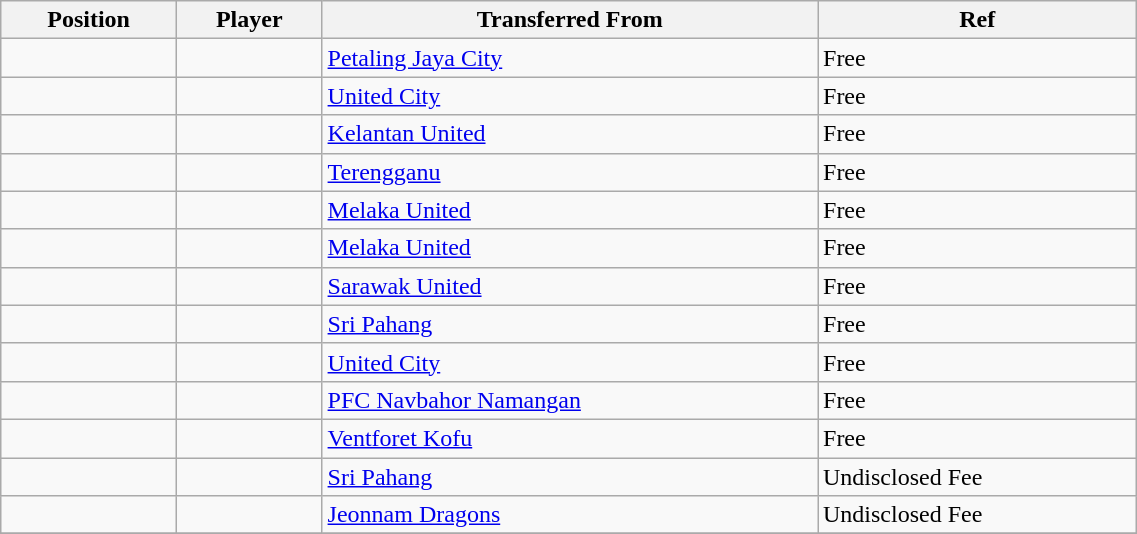<table class="wikitable sortable" style="width:60%; font-size:100%; text-align:left;">
<tr>
<th>Position</th>
<th>Player</th>
<th>Transferred From</th>
<th>Ref</th>
</tr>
<tr>
<td></td>
<td></td>
<td> <a href='#'>Petaling Jaya City</a></td>
<td>Free </td>
</tr>
<tr>
<td></td>
<td></td>
<td> <a href='#'>United City</a></td>
<td>Free </td>
</tr>
<tr>
<td></td>
<td></td>
<td> <a href='#'>Kelantan United</a></td>
<td>Free</td>
</tr>
<tr>
<td></td>
<td></td>
<td> <a href='#'>Terengganu</a></td>
<td>Free</td>
</tr>
<tr>
<td></td>
<td></td>
<td> <a href='#'>Melaka United</a></td>
<td>Free</td>
</tr>
<tr>
<td></td>
<td></td>
<td> <a href='#'>Melaka United</a></td>
<td>Free</td>
</tr>
<tr>
<td></td>
<td></td>
<td> <a href='#'>Sarawak United</a></td>
<td>Free</td>
</tr>
<tr>
<td></td>
<td></td>
<td> <a href='#'>Sri Pahang</a></td>
<td>Free</td>
</tr>
<tr>
<td></td>
<td></td>
<td> <a href='#'>United City</a></td>
<td>Free</td>
</tr>
<tr>
<td></td>
<td></td>
<td> <a href='#'>PFC Navbahor Namangan</a></td>
<td>Free</td>
</tr>
<tr>
<td></td>
<td></td>
<td> <a href='#'>Ventforet Kofu</a></td>
<td>Free</td>
</tr>
<tr>
<td></td>
<td></td>
<td> <a href='#'>Sri Pahang</a></td>
<td>Undisclosed Fee</td>
</tr>
<tr>
<td></td>
<td></td>
<td> <a href='#'>Jeonnam Dragons</a></td>
<td>Undisclosed Fee</td>
</tr>
<tr>
</tr>
</table>
